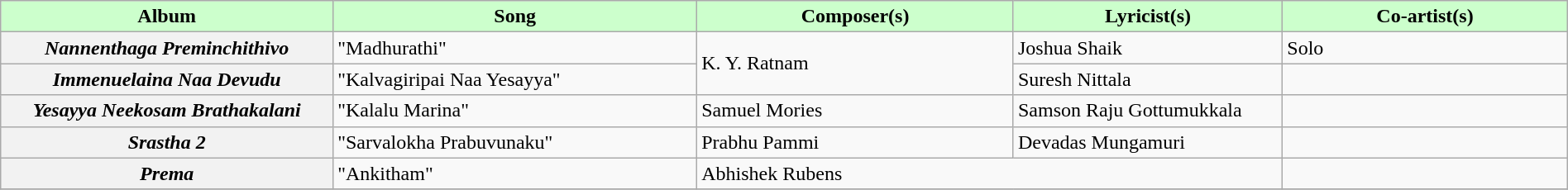<table class="wikitable plainrowheaders" width="100%" textcolor:#000;">
<tr style="background:#cfc; text-align:center;">
<td scope="col" width="21%"><strong>Album</strong></td>
<td scope="col" width=23%><strong>Song</strong></td>
<td scope="col" width=20%><strong>Composer(s)</strong></td>
<td scope="col" width=17%><strong>Lyricist(s)</strong></td>
<td scope="col" width=18%><strong>Co-artist(s)</strong></td>
</tr>
<tr>
<th><em>Nannenthaga Preminchithivo</em></th>
<td>"Madhurathi"</td>
<td rowspan="2">K. Y. Ratnam</td>
<td>Joshua Shaik</td>
<td>Solo</td>
</tr>
<tr>
<th><em>Immenuelaina Naa Devudu</em></th>
<td>"Kalvagiripai Naa Yesayya"</td>
<td>Suresh Nittala</td>
<td></td>
</tr>
<tr>
<th><em>Yesayya Neekosam Brathakalani</em></th>
<td>"Kalalu Marina"</td>
<td>Samuel Mories</td>
<td>Samson Raju Gottumukkala</td>
<td></td>
</tr>
<tr>
<th><em>Srastha 2</em></th>
<td>"Sarvalokha Prabuvunaku"</td>
<td>Prabhu Pammi</td>
<td>Devadas Mungamuri</td>
<td></td>
</tr>
<tr>
<th><em>Prema</em></th>
<td>"Ankitham"</td>
<td colspan="2">Abhishek Rubens</td>
<td></td>
</tr>
<tr>
</tr>
</table>
